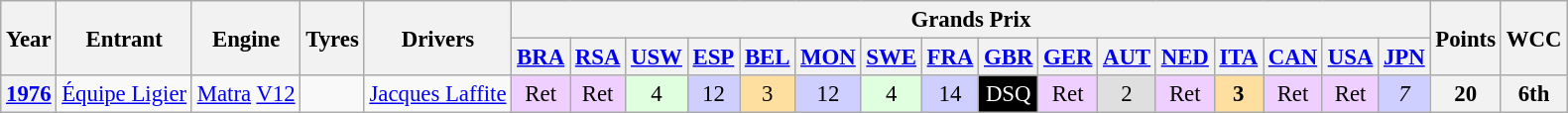<table class="wikitable" style="text-align:center; font-size:95%">
<tr>
<th rowspan="2">Year</th>
<th rowspan="2">Entrant</th>
<th rowspan="2">Engine</th>
<th rowspan="2">Tyres</th>
<th rowspan="2">Drivers</th>
<th colspan="16">Grands Prix</th>
<th rowspan="2">Points</th>
<th rowspan="2">WCC</th>
</tr>
<tr>
<th><a href='#'>BRA</a></th>
<th><a href='#'>RSA</a></th>
<th><a href='#'>USW</a></th>
<th><a href='#'>ESP</a></th>
<th><a href='#'>BEL</a></th>
<th><a href='#'>MON</a></th>
<th><a href='#'>SWE</a></th>
<th><a href='#'>FRA</a></th>
<th><a href='#'>GBR</a></th>
<th><a href='#'>GER</a></th>
<th><a href='#'>AUT</a></th>
<th><a href='#'>NED</a></th>
<th><a href='#'>ITA</a></th>
<th><a href='#'>CAN</a></th>
<th><a href='#'>USA</a></th>
<th><a href='#'>JPN</a></th>
</tr>
<tr>
<th><a href='#'>1976</a></th>
<td><a href='#'>Équipe Ligier</a></td>
<td><a href='#'>Matra</a> <a href='#'>V12</a></td>
<td></td>
<td><a href='#'>Jacques Laffite</a></td>
<td style="background:#efcfff;">Ret</td>
<td style="background:#efcfff;">Ret</td>
<td style="background:#dfffdf;">4</td>
<td style="background:#cfcfff;">12</td>
<td style="background:#ffdf9f;">3</td>
<td style="background:#cfcfff;">12</td>
<td style="background:#dfffdf;">4</td>
<td style="background:#cfcfff;">14</td>
<td style="background:#000000; color:#ffffff">DSQ</td>
<td style="background:#efcfff;">Ret</td>
<td style="background:#dfdfdf;">2</td>
<td style="background:#efcfff;">Ret</td>
<td style="background:#ffdf9f;"><strong>3</strong></td>
<td style="background:#efcfff;">Ret</td>
<td style="background:#efcfff;">Ret</td>
<td style="background:#cfcfff;"><em>7</em></td>
<th>20</th>
<th>6th</th>
</tr>
</table>
